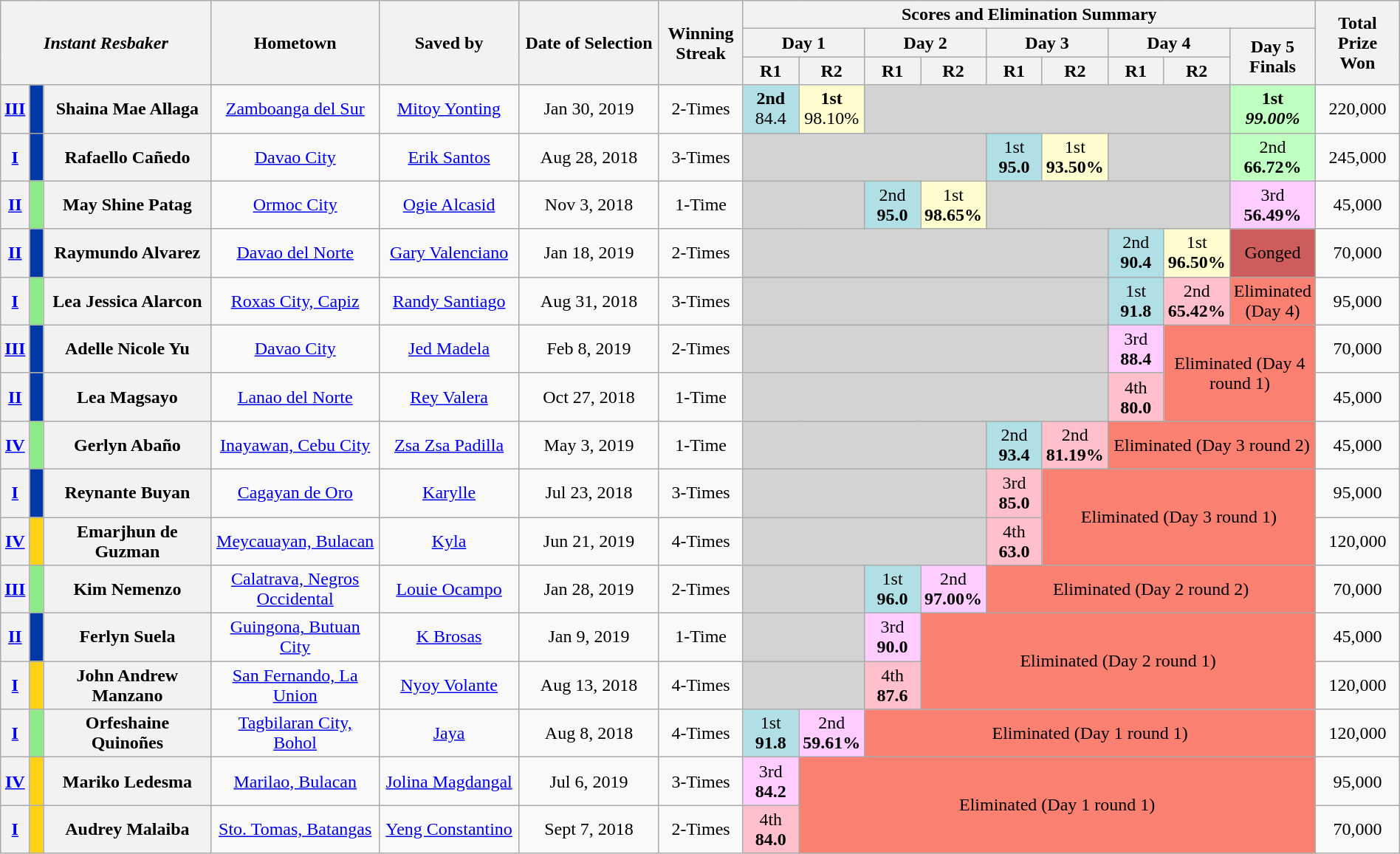<table class="wikitable" style="text-align:center; font-size:100%; width:100%;line-height:18px;">
<tr>
<th colspan="3" rowspan="3"><em>Instant Resbaker</em></th>
<th rowspan="3" width="12%">Hometown</th>
<th rowspan="3" width="10%">Saved by</th>
<th rowspan="3" width="10%">Date of Selection</th>
<th rowspan="3" width="6%">Winning Streak</th>
<th colspan="9">Scores and Elimination Summary</th>
<th rowspan="3" width="6%">Total Prize Won</th>
</tr>
<tr>
<th colspan="2">Day 1</th>
<th colspan="2">Day 2</th>
<th colspan="2">Day 3</th>
<th colspan="2">Day 4</th>
<th rowspan="2" width="4%">Day 5 Finals</th>
</tr>
<tr>
<th width="4%">R1</th>
<th width="4%">R2</th>
<th width="4%">R1</th>
<th width="4%">R2</th>
<th width="4%">R1</th>
<th width="4%">R2</th>
<th width="4%">R1</th>
<th width="4%">R2</th>
</tr>
<tr>
<th width="02%"><a href='#'>III</a></th>
<th style="background-color:#0038A8" width="01%"></th>
<th>Shaina Mae Allaga</th>
<td><a href='#'>Zamboanga del Sur</a></td>
<td><a href='#'>Mitoy Yonting</a></td>
<td>Jan 30, 2019</td>
<td>2-Times</td>
<td style="background-color:#b0e0e6"><strong>2nd<br></strong>84.4</td>
<td style="background-color:#fffdd0"><strong>1st<br></strong>98.10%</td>
<td colspan="6" style="background-color:lightgray"></td>
<td style="background-color:#BFFFC0"><strong>1st<strong><em><br><em>99.00%</td>
<td style="background-color:#;">220,000</td>
</tr>
<tr>
<th><a href='#'>I</a></th>
<th style="background-color:#0038A8;"></th>
<th>Rafaello Cañedo</th>
<td><a href='#'>Davao City</a></td>
<td><a href='#'>Erik Santos</a></td>
<td style="background-color:#;">Aug 28, 2018</td>
<td style="background-color:#;">3-Times</td>
<td colspan="4" style="background-color:lightgray"></td>
<td style="background-color:#b0e0e6"></strong>1st<br><strong>95.0</td>
<td style="background-color:#fffdd0"></strong>1st<br><strong>93.50%</td>
<td colspan="2" style="background-color:lightgray"></td>
<td style="background-color:#BFFFC0"></strong>2nd<strong><br>66.72%</td>
<td style="background-color:#;">245,000</td>
</tr>
<tr>
<th><a href='#'>II</a></th>
<th style="background-color:#8deb87;"></th>
<th>May Shine Patag</th>
<td><a href='#'>Ormoc City</a></td>
<td><a href='#'>Ogie Alcasid</a></td>
<td style="background-color:#;">Nov 3, 2018</td>
<td style="background-color:#;">1-Time</td>
<td colspan="2" style="background-color:lightgray"></td>
<td style="background-color:#b0e0e6"></strong>2nd<br><strong>95.0</td>
<td style="background-color:#fffdd0"></strong>1st<br><strong>98.65%</td>
<td colspan="4" style="background-color:lightgray"></td>
<td style="background-color:#ffccff"></strong>3rd<br><strong>56.49%</td>
<td style="background-color:#;">45,000</td>
</tr>
<tr>
<th><a href='#'>II</a></th>
<th style="background-color:#0038A8;"></th>
<th>Raymundo Alvarez</th>
<td><a href='#'>Davao del Norte</a></td>
<td><a href='#'>Gary Valenciano</a></td>
<td style="background-color:#;">Jan 18, 2019</td>
<td style="background-color:#;">2-Times</td>
<td colspan="6" style="background-color:lightgray"></td>
<td style="background-color:#b0e0e6"></strong>2nd<br><strong>90.4</td>
<td style="background-color:#fffdd0"></strong>1st<br><strong>96.50%</td>
<td style="background-color:#CD5C5C"></em>Gonged<em></td>
<td style="background-color:#;">70,000</td>
</tr>
<tr>
<th><a href='#'>I</a></th>
<th style="background-color:#8deb87;"></th>
<th>Lea Jessica Alarcon</th>
<td><a href='#'>Roxas City, Capiz</a></td>
<td><a href='#'>Randy Santiago</a></td>
<td style="background-color:#;">Aug 31, 2018</td>
<td style="background-color:#;">3-Times</td>
<td colspan="6" style="background-color:lightgray"></td>
<td style="background-color:#b0e0e6"></strong>1st<br><strong>91.8</td>
<td style="background-color:pink"></strong>2nd<br><strong>65.42%</td>
<td style="background-color:salmon">Eliminated (Day 4)</td>
<td style="background-color:#;">95,000</td>
</tr>
<tr>
<th><a href='#'>III</a></th>
<th style="background-color:#0038A8"></th>
<th>Adelle Nicole Yu</th>
<td><a href='#'>Davao City</a></td>
<td><a href='#'>Jed Madela</a></td>
<td>Feb 8, 2019</td>
<td>2-Times</td>
<td colspan="6" style="background-color:lightgray"></td>
<td style="background-color:#ffccff"></strong>3rd<br><strong>88.4</td>
<td colspan="2" rowspan="2"  style="background-color:salmon">Eliminated (Day 4 round 1)</td>
<td>70,000</td>
</tr>
<tr>
<th><a href='#'>II</a></th>
<th style="background-color:#0038A8;"></th>
<th>Lea Magsayo</th>
<td><a href='#'>Lanao del Norte</a></td>
<td><a href='#'>Rey Valera</a></td>
<td style="background-color:#;">Oct 27, 2018</td>
<td style="background-color:#;">1-Time</td>
<td colspan="6" style="background-color:lightgray"></td>
<td style="background-color:pink"></strong>4th<br><strong>80.0</td>
<td style="background-color:#;">45,000</td>
</tr>
<tr>
<th><a href='#'>IV</a></th>
<th style="background-color:#8deb87;"></th>
<th>Gerlyn Abaño</th>
<td><a href='#'>Inayawan, Cebu City</a></td>
<td><a href='#'>Zsa Zsa Padilla</a></td>
<td style="background-color:#;">May 3, 2019</td>
<td style="background-color:#;">1-Time</td>
<td colspan="4" style="background-color:lightgray"></td>
<td style="background-color:#b0e0e6"></strong>2nd<br><strong>93.4</td>
<td style="background-color:pink"></strong>2nd<br><strong>81.19%</td>
<td colspan="3"  style="background-color:salmon">Eliminated (Day 3 round 2)</td>
<td style="background-color:#;">45,000</td>
</tr>
<tr>
<th><a href='#'>I</a></th>
<th style="background-color:#0038A8;"></th>
<th>Reynante Buyan</th>
<td><a href='#'>Cagayan de Oro</a></td>
<td><a href='#'>Karylle</a></td>
<td style="background-color:#;">Jul 23, 2018</td>
<td style="background-color:#;">3-Times</td>
<td colspan="4" style="background-color:lightgray"></td>
<td style="background-color:pink"></strong>3rd<br><strong>85.0</td>
<td colspan="4" rowspan="2"  style="background-color:salmon">Eliminated (Day 3 round 1)</td>
<td style="background-color:#;">95,000</td>
</tr>
<tr>
<th><a href='#'>IV</a></th>
<th style="background-color:#FCD116;"></th>
<th>Emarjhun de Guzman</th>
<td><a href='#'>Meycauayan, Bulacan</a></td>
<td><a href='#'>Kyla</a></td>
<td style="background-color:#;">Jun 21, 2019</td>
<td style="background-color:#;">4-Times</td>
<td colspan="4" style="background-color:lightgray"></td>
<td style="background-color:pink"></strong>4th<br><strong>63.0</td>
<td style="background-color:#;">120,000</td>
</tr>
<tr>
<th><a href='#'>III</a></th>
<th style="background-color:#8deb87;"></th>
<th>Kim Nemenzo</th>
<td><a href='#'>Calatrava, Negros Occidental</a></td>
<td><a href='#'>Louie Ocampo</a></td>
<td style="background-color:#;">Jan 28, 2019</td>
<td style="background-color:#;">2-Times</td>
<td colspan="2" style="background-color:lightgray"></td>
<td style="background-color:#b0e0e6"></strong>1st<br><strong>96.0</td>
<td style="background-color:#ffccff"></strong>2nd<br><strong>97.00%</td>
<td colspan="5" style="background-color:salmon">Eliminated (Day 2 round 2)</td>
<td style="background-color:#;">70,000</td>
</tr>
<tr>
<th><a href='#'>II</a></th>
<th style="background-color:#0038A8;"></th>
<th>Ferlyn Suela</th>
<td><a href='#'>Guingona, Butuan City</a></td>
<td><a href='#'>K Brosas</a></td>
<td style="background-color:#;">Jan 9, 2019</td>
<td style="background-color:#;">1-Time</td>
<td colspan="2" style="background-color:lightgray"></td>
<td style="background-color:#ffccff"></strong>3rd<br><strong>90.0</td>
<td colspan="6" rowspan="2"  style="background-color:salmon">Eliminated (Day 2 round 1)</td>
<td style="background-color:#;">45,000</td>
</tr>
<tr>
<th><a href='#'>I</a></th>
<th style="background-color:#FCD116;"></th>
<th>John Andrew Manzano</th>
<td><a href='#'>San Fernando, La Union</a></td>
<td><a href='#'>Nyoy Volante</a></td>
<td style="background-color:#;">Aug 13, 2018</td>
<td style="background-color:#;">4-Times</td>
<td colspan="2" style="background-color:lightgray"></td>
<td style="background-color:pink"></strong>4th<br><strong>87.6</td>
<td style="background-color:#;">120,000</td>
</tr>
<tr>
<th><a href='#'>I</a></th>
<th style="background-color:#8deb87;"></th>
<th>Orfeshaine Quinoñes</th>
<td><a href='#'>Tagbilaran City, Bohol</a></td>
<td><a href='#'>Jaya</a></td>
<td style="background-color:#;">Aug 8, 2018</td>
<td style="background-color:#;">4-Times</td>
<td style="background-color:#b0e0e6"></strong>1st<br><strong>91.8</td>
<td style="background-color:#ffccff"></strong>2nd<br><strong>59.61%</td>
<td colspan="7" style="background-color:salmon">Eliminated (Day 1 round 1)</td>
<td style="background-color:#;">120,000</td>
</tr>
<tr>
<th><a href='#'>IV</a></th>
<th style="background-color:#FCD116;"></th>
<th>Mariko Ledesma</th>
<td><a href='#'>Marilao, Bulacan</a></td>
<td><a href='#'>Jolina Magdangal</a></td>
<td style="background-color:#;">Jul 6, 2019</td>
<td style="background-color:#;">3-Times</td>
<td style="background-color:#ffccff"></strong>3rd<br><strong>84.2</td>
<td colspan="8" rowspan="2"  style="background-color:salmon">Eliminated (Day 1 round 1)</td>
<td style="background-color:#;">95,000</td>
</tr>
<tr>
<th><a href='#'>I</a></th>
<th style="background-color:#FCD116;"></th>
<th>Audrey Malaiba</th>
<td><a href='#'>Sto. Tomas, Batangas</a></td>
<td><a href='#'>Yeng Constantino</a></td>
<td style="background-color:#;">Sept 7, 2018</td>
<td style="background-color:#;">2-Times</td>
<td style="background-color:pink"></strong>4th<br><strong>84.0</td>
<td style="background-color:#;">70,000</td>
</tr>
</table>
